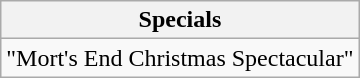<table class="wikitable">
<tr>
<th>Specials</th>
</tr>
<tr>
<td>"Mort's End Christmas Spectacular"</td>
</tr>
</table>
